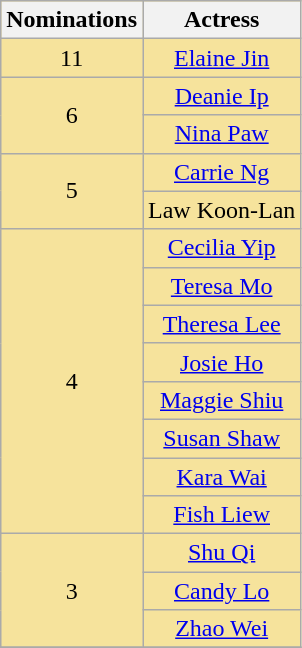<table class="wikitable" rowspan=2 style="text-align: center; background: #f6e39c">
<tr>
<th scope="col" width="56">Nominations</th>
<th scope="col" align="center">Actress</th>
</tr>
<tr>
<td rowspan="1" style="text-align:center;">11</td>
<td><a href='#'>Elaine Jin</a></td>
</tr>
<tr>
<td rowspan="2" style="text-align:center;">6</td>
<td><a href='#'>Deanie Ip</a></td>
</tr>
<tr>
<td><a href='#'>Nina Paw</a></td>
</tr>
<tr>
<td rowspan="2" style="text-align:center;">5</td>
<td><a href='#'>Carrie Ng</a></td>
</tr>
<tr>
<td>Law Koon-Lan</td>
</tr>
<tr>
<td rowspan="8" style="text-align:center;">4</td>
<td><a href='#'>Cecilia Yip</a></td>
</tr>
<tr>
<td><a href='#'>Teresa Mo</a></td>
</tr>
<tr>
<td><a href='#'>Theresa Lee</a></td>
</tr>
<tr>
<td><a href='#'>Josie Ho</a></td>
</tr>
<tr>
<td><a href='#'>Maggie Shiu</a></td>
</tr>
<tr>
<td><a href='#'>Susan Shaw</a></td>
</tr>
<tr>
<td><a href='#'>Kara Wai</a></td>
</tr>
<tr>
<td><a href='#'>Fish Liew</a></td>
</tr>
<tr>
<td rowspan="3" style="text-align:center;">3</td>
<td><a href='#'>Shu Qi</a></td>
</tr>
<tr>
<td><a href='#'>Candy Lo</a></td>
</tr>
<tr>
<td><a href='#'>Zhao Wei</a></td>
</tr>
<tr>
</tr>
</table>
